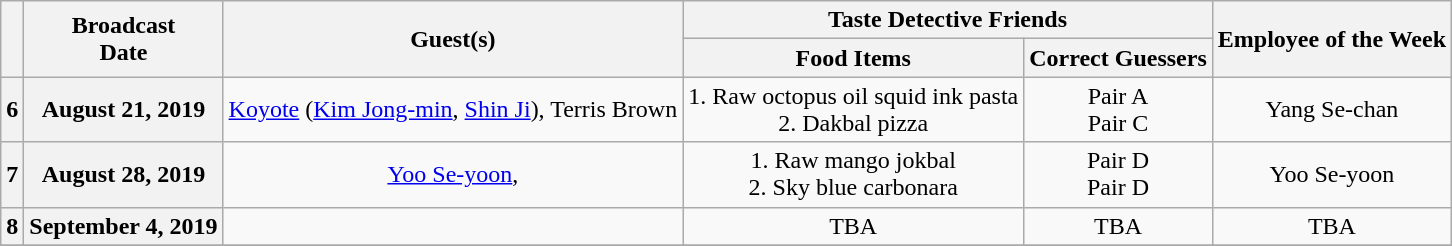<table Class ="wikitable" style="text-align:center">
<tr>
<th rowspan="2"></th>
<th rowspan="2">Broadcast<br>Date</th>
<th rowspan="2">Guest(s)</th>
<th colspan="2">Taste Detective Friends</th>
<th rowspan="2">Employee of the Week</th>
</tr>
<tr>
<th>Food Items</th>
<th>Correct Guessers</th>
</tr>
<tr>
<th>6</th>
<th>August 21, 2019</th>
<td><a href='#'>Koyote</a> (<a href='#'>Kim Jong-min</a>, <a href='#'>Shin Ji</a>), Terris Brown</td>
<td>1. Raw octopus oil squid ink pasta<br>2. Dakbal pizza</td>
<td>Pair A<br>Pair C</td>
<td>Yang Se-chan</td>
</tr>
<tr>
<th>7</th>
<th>August 28, 2019</th>
<td><a href='#'>Yoo Se-yoon</a>, </td>
<td>1. Raw mango jokbal<br>2. Sky blue carbonara</td>
<td>Pair D<br>Pair D</td>
<td>Yoo Se-yoon</td>
</tr>
<tr>
<th>8</th>
<th>September 4, 2019</th>
<td></td>
<td>TBA</td>
<td>TBA</td>
<td>TBA</td>
</tr>
<tr>
</tr>
</table>
